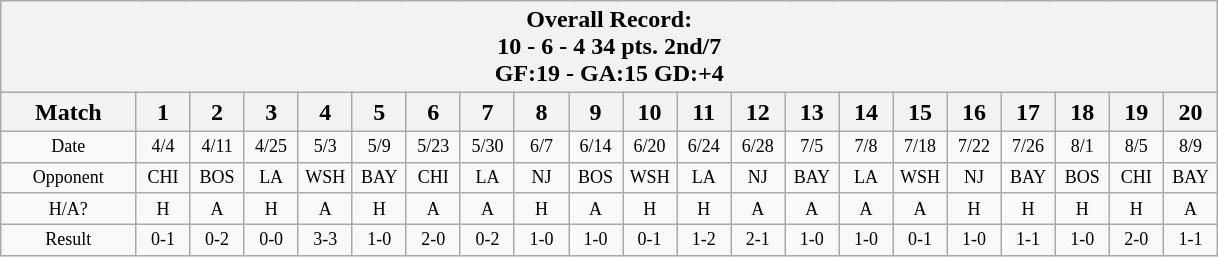<table class="wikitable" style="text-align:center;width=90%">
<tr>
<th colspan="21">Overall Record:<br>10 - 6 - 4  34 pts.  2nd/7<br>GF:19 - GA:15  GD:+4</th>
</tr>
<tr>
<th width="10%">Match</th>
<th width="4%">1</th>
<th width="4%">2</th>
<th width="4%">3</th>
<th width="4%">4</th>
<th width="4%">5</th>
<th width="4%">6</th>
<th width="4%">7</th>
<th width="4%">8</th>
<th width="4%">9</th>
<th width="4%">10</th>
<th width="4%">11</th>
<th width="4%">12</th>
<th width="4%">13</th>
<th width="4%">14</th>
<th width="4%">15</th>
<th width="4%">16</th>
<th width="4%">17</th>
<th width="4%">18</th>
<th width="4%">19</th>
<th width="4%">20</th>
</tr>
<tr style="font-size: 75%">
<td>Date</td>
<td>4/4</td>
<td>4/11</td>
<td>4/25</td>
<td>5/3</td>
<td>5/9</td>
<td>5/23</td>
<td>5/30</td>
<td>6/7</td>
<td>6/14</td>
<td>6/20</td>
<td>6/24</td>
<td>6/28</td>
<td>7/5</td>
<td>7/8</td>
<td>7/18</td>
<td>7/22</td>
<td>7/26</td>
<td>8/1</td>
<td>8/5</td>
<td>8/9</td>
</tr>
<tr style="font-size: 75%">
<td>Opponent</td>
<td>CHI</td>
<td>BOS</td>
<td>LA</td>
<td>WSH</td>
<td>BAY</td>
<td>CHI</td>
<td>LA</td>
<td>NJ</td>
<td>BOS</td>
<td>WSH</td>
<td>LA</td>
<td>NJ</td>
<td>BAY</td>
<td>LA</td>
<td>WSH</td>
<td>NJ</td>
<td>BAY</td>
<td>BOS</td>
<td>CHI</td>
<td>BAY</td>
</tr>
<tr style="font-size: 75%">
<td>H/A?</td>
<td>H</td>
<td>A</td>
<td>H</td>
<td>A</td>
<td>H</td>
<td>A</td>
<td>A</td>
<td>H</td>
<td>A</td>
<td>H</td>
<td>H</td>
<td>A</td>
<td>A</td>
<td>A</td>
<td>A</td>
<td>H</td>
<td>H</td>
<td>H</td>
<td>H</td>
<td>A</td>
</tr>
<tr style="font-size: 75%">
<td>Result</td>
<td>0-1</td>
<td>0-2</td>
<td>0-0</td>
<td>3-3</td>
<td>1-0</td>
<td>2-0</td>
<td>0-2</td>
<td>1-0</td>
<td>1-0</td>
<td>0-1</td>
<td>1-2</td>
<td>2-1</td>
<td>1-0</td>
<td>1-0</td>
<td>0-1</td>
<td>1-0</td>
<td>1-1</td>
<td>1-0</td>
<td>2-0</td>
<td>1-1</td>
</tr>
</table>
